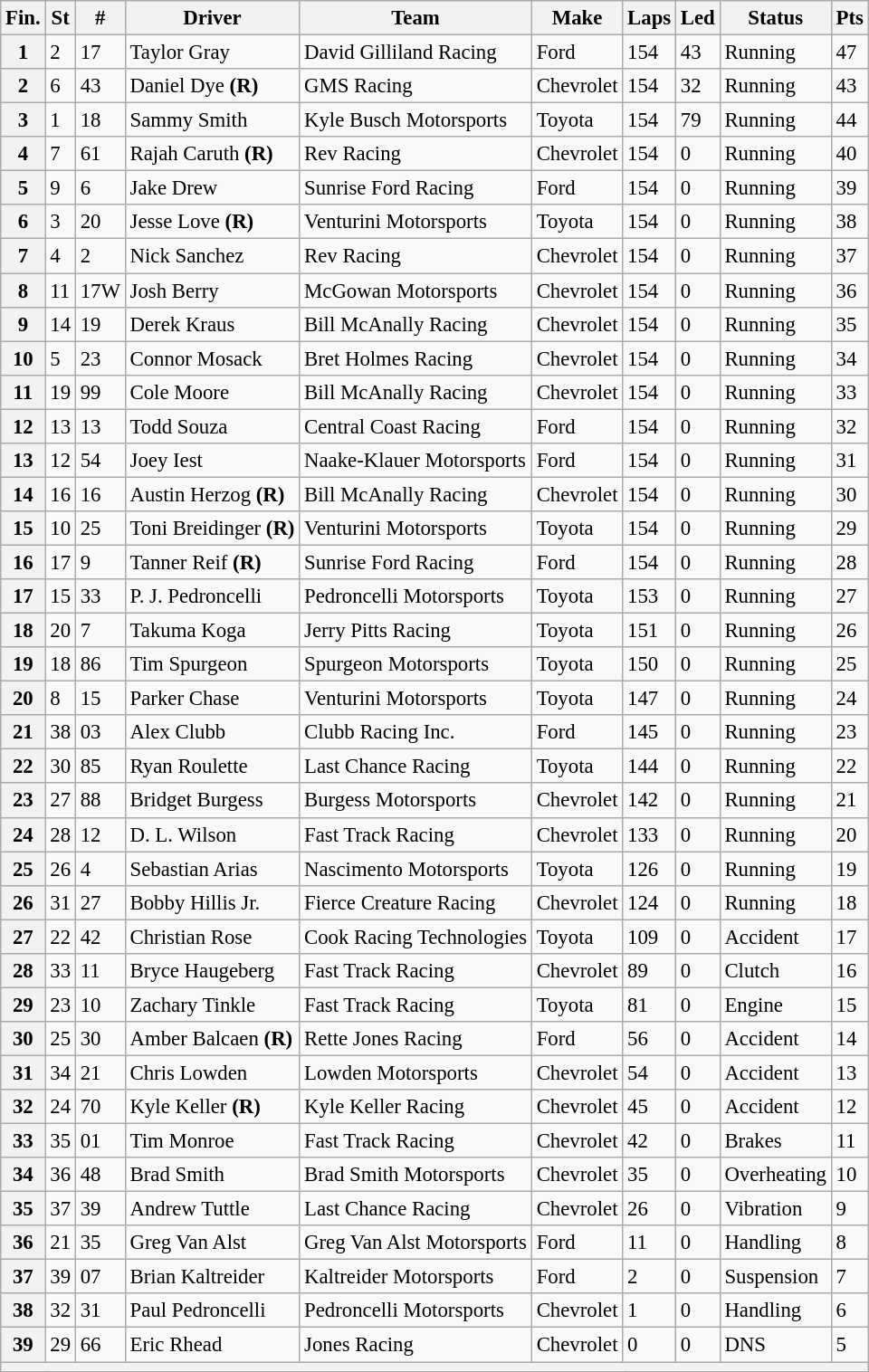<table class="wikitable" style="font-size:95%">
<tr>
<th>Fin.</th>
<th>St</th>
<th>#</th>
<th>Driver</th>
<th>Team</th>
<th>Make</th>
<th>Laps</th>
<th>Led</th>
<th>Status</th>
<th>Pts</th>
</tr>
<tr>
<th>1</th>
<td>2</td>
<td>17</td>
<td>Taylor Gray</td>
<td>David Gilliland Racing</td>
<td>Ford</td>
<td>154</td>
<td>43</td>
<td>Running</td>
<td>47</td>
</tr>
<tr>
<th>2</th>
<td>6</td>
<td>43</td>
<td>Daniel Dye <strong>(R)</strong></td>
<td>GMS Racing</td>
<td>Chevrolet</td>
<td>154</td>
<td>32</td>
<td>Running</td>
<td>43</td>
</tr>
<tr>
<th>3</th>
<td>1</td>
<td>18</td>
<td>Sammy Smith</td>
<td>Kyle Busch Motorsports</td>
<td>Toyota</td>
<td>154</td>
<td>79</td>
<td>Running</td>
<td>44</td>
</tr>
<tr>
<th>4</th>
<td>7</td>
<td>61</td>
<td>Rajah Caruth <strong>(R)</strong></td>
<td>Rev Racing</td>
<td>Chevrolet</td>
<td>154</td>
<td>0</td>
<td>Running</td>
<td>40</td>
</tr>
<tr>
<th>5</th>
<td>9</td>
<td>6</td>
<td>Jake Drew</td>
<td>Sunrise Ford Racing</td>
<td>Ford</td>
<td>154</td>
<td>0</td>
<td>Running</td>
<td>39</td>
</tr>
<tr>
<th>6</th>
<td>3</td>
<td>20</td>
<td>Jesse Love <strong>(R)</strong></td>
<td>Venturini Motorsports</td>
<td>Toyota</td>
<td>154</td>
<td>0</td>
<td>Running</td>
<td>38</td>
</tr>
<tr>
<th>7</th>
<td>4</td>
<td>2</td>
<td>Nick Sanchez</td>
<td>Rev Racing</td>
<td>Chevrolet</td>
<td>154</td>
<td>0</td>
<td>Running</td>
<td>37</td>
</tr>
<tr>
<th>8</th>
<td>11</td>
<td>17W</td>
<td>Josh Berry</td>
<td>McGowan Motorsports</td>
<td>Chevrolet</td>
<td>154</td>
<td>0</td>
<td>Running</td>
<td>36</td>
</tr>
<tr>
<th>9</th>
<td>14</td>
<td>19</td>
<td>Derek Kraus</td>
<td>Bill McAnally Racing</td>
<td>Chevrolet</td>
<td>154</td>
<td>0</td>
<td>Running</td>
<td>35</td>
</tr>
<tr>
<th>10</th>
<td>5</td>
<td>23</td>
<td>Connor Mosack</td>
<td>Bret Holmes Racing</td>
<td>Chevrolet</td>
<td>154</td>
<td>0</td>
<td>Running</td>
<td>34</td>
</tr>
<tr>
<th>11</th>
<td>19</td>
<td>99</td>
<td>Cole Moore</td>
<td>Bill McAnally Racing</td>
<td>Chevrolet</td>
<td>154</td>
<td>0</td>
<td>Running</td>
<td>33</td>
</tr>
<tr>
<th>12</th>
<td>13</td>
<td>13</td>
<td>Todd Souza</td>
<td>Central Coast Racing</td>
<td>Ford</td>
<td>154</td>
<td>0</td>
<td>Running</td>
<td>32</td>
</tr>
<tr>
<th>13</th>
<td>12</td>
<td>54</td>
<td>Joey Iest</td>
<td>Naake-Klauer Motorsports</td>
<td>Ford</td>
<td>154</td>
<td>0</td>
<td>Running</td>
<td>31</td>
</tr>
<tr>
<th>14</th>
<td>16</td>
<td>16</td>
<td>Austin Herzog <strong>(R)</strong></td>
<td>Bill McAnally Racing</td>
<td>Chevrolet</td>
<td>154</td>
<td>0</td>
<td>Running</td>
<td>30</td>
</tr>
<tr>
<th>15</th>
<td>10</td>
<td>25</td>
<td>Toni Breidinger <strong>(R)</strong></td>
<td>Venturini Motorsports</td>
<td>Toyota</td>
<td>154</td>
<td>0</td>
<td>Running</td>
<td>29</td>
</tr>
<tr>
<th>16</th>
<td>17</td>
<td>9</td>
<td>Tanner Reif <strong>(R)</strong></td>
<td>Sunrise Ford Racing</td>
<td>Ford</td>
<td>154</td>
<td>0</td>
<td>Running</td>
<td>28</td>
</tr>
<tr>
<th>17</th>
<td>15</td>
<td>33</td>
<td>P. J. Pedroncelli</td>
<td>Pedroncelli Motorsports</td>
<td>Toyota</td>
<td>153</td>
<td>0</td>
<td>Running</td>
<td>27</td>
</tr>
<tr>
<th>18</th>
<td>20</td>
<td>7</td>
<td>Takuma Koga</td>
<td>Jerry Pitts Racing</td>
<td>Toyota</td>
<td>151</td>
<td>0</td>
<td>Running</td>
<td>26</td>
</tr>
<tr>
<th>19</th>
<td>18</td>
<td>86</td>
<td>Tim Spurgeon</td>
<td>Spurgeon Motorsports</td>
<td>Toyota</td>
<td>150</td>
<td>0</td>
<td>Running</td>
<td>25</td>
</tr>
<tr>
<th>20</th>
<td>8</td>
<td>15</td>
<td>Parker Chase</td>
<td>Venturini Motorsports</td>
<td>Toyota</td>
<td>147</td>
<td>0</td>
<td>Running</td>
<td>24</td>
</tr>
<tr>
<th>21</th>
<td>38</td>
<td>03</td>
<td>Alex Clubb</td>
<td>Clubb Racing Inc.</td>
<td>Ford</td>
<td>145</td>
<td>0</td>
<td>Running</td>
<td>23</td>
</tr>
<tr>
<th>22</th>
<td>30</td>
<td>85</td>
<td>Ryan Roulette</td>
<td>Last Chance Racing</td>
<td>Toyota</td>
<td>144</td>
<td>0</td>
<td>Running</td>
<td>22</td>
</tr>
<tr>
<th>23</th>
<td>27</td>
<td>88</td>
<td>Bridget Burgess</td>
<td>Burgess Motorsports</td>
<td>Chevrolet</td>
<td>142</td>
<td>0</td>
<td>Running</td>
<td>21</td>
</tr>
<tr>
<th>24</th>
<td>28</td>
<td>12</td>
<td>D. L. Wilson</td>
<td>Fast Track Racing</td>
<td>Chevrolet</td>
<td>133</td>
<td>0</td>
<td>Running</td>
<td>20</td>
</tr>
<tr>
<th>25</th>
<td>26</td>
<td>4</td>
<td>Sebastian Arias</td>
<td>Nascimento Motorsports</td>
<td>Toyota</td>
<td>126</td>
<td>0</td>
<td>Running</td>
<td>19</td>
</tr>
<tr>
<th>26</th>
<td>31</td>
<td>27</td>
<td>Bobby Hillis Jr.</td>
<td>Fierce Creature Racing</td>
<td>Chevrolet</td>
<td>124</td>
<td>0</td>
<td>Running</td>
<td>18</td>
</tr>
<tr>
<th>27</th>
<td>22</td>
<td>42</td>
<td>Christian Rose</td>
<td>Cook Racing Technologies</td>
<td>Toyota</td>
<td>109</td>
<td>0</td>
<td>Accident</td>
<td>17</td>
</tr>
<tr>
<th>28</th>
<td>33</td>
<td>11</td>
<td>Bryce Haugeberg</td>
<td>Fast Track Racing</td>
<td>Chevrolet</td>
<td>89</td>
<td>0</td>
<td>Clutch</td>
<td>16</td>
</tr>
<tr>
<th>29</th>
<td>23</td>
<td>10</td>
<td>Zachary Tinkle</td>
<td>Fast Track Racing</td>
<td>Toyota</td>
<td>81</td>
<td>0</td>
<td>Engine</td>
<td>15</td>
</tr>
<tr>
<th>30</th>
<td>25</td>
<td>30</td>
<td>Amber Balcaen <strong>(R)</strong></td>
<td>Rette Jones Racing</td>
<td>Ford</td>
<td>56</td>
<td>0</td>
<td>Accident</td>
<td>14</td>
</tr>
<tr>
<th>31</th>
<td>34</td>
<td>21</td>
<td>Chris Lowden</td>
<td>Lowden Motorsports</td>
<td>Chevrolet</td>
<td>54</td>
<td>0</td>
<td>Accident</td>
<td>13</td>
</tr>
<tr>
<th>32</th>
<td>24</td>
<td>70</td>
<td>Kyle Keller <strong>(R)</strong></td>
<td>Kyle Keller Racing</td>
<td>Chevrolet</td>
<td>45</td>
<td>0</td>
<td>Accident</td>
<td>12</td>
</tr>
<tr>
<th>33</th>
<td>35</td>
<td>01</td>
<td>Tim Monroe</td>
<td>Fast Track Racing</td>
<td>Chevrolet</td>
<td>42</td>
<td>0</td>
<td>Brakes</td>
<td>11</td>
</tr>
<tr>
<th>34</th>
<td>36</td>
<td>48</td>
<td>Brad Smith</td>
<td>Brad Smith Motorsports</td>
<td>Chevrolet</td>
<td>35</td>
<td>0</td>
<td>Overheating</td>
<td>10</td>
</tr>
<tr>
<th>35</th>
<td>37</td>
<td>39</td>
<td>Andrew Tuttle</td>
<td>Last Chance Racing</td>
<td>Chevrolet</td>
<td>26</td>
<td>0</td>
<td>Vibration</td>
<td>9</td>
</tr>
<tr>
<th>36</th>
<td>21</td>
<td>35</td>
<td>Greg Van Alst</td>
<td>Greg Van Alst Motorsports</td>
<td>Ford</td>
<td>11</td>
<td>0</td>
<td>Handling</td>
<td>8</td>
</tr>
<tr>
<th>37</th>
<td>39</td>
<td>07</td>
<td>Brian Kaltreider</td>
<td>Kaltreider Motorsports</td>
<td>Ford</td>
<td>2</td>
<td>0</td>
<td>Suspension</td>
<td>7</td>
</tr>
<tr>
<th>38</th>
<td>32</td>
<td>31</td>
<td>Paul Pedroncelli</td>
<td>Pedroncelli Motorsports</td>
<td>Chevrolet</td>
<td>1</td>
<td>0</td>
<td>Handling</td>
<td>6</td>
</tr>
<tr>
<th>39</th>
<td>29</td>
<td>66</td>
<td>Eric Rhead</td>
<td>Jones Racing</td>
<td>Chevrolet</td>
<td>0</td>
<td>0</td>
<td>DNS</td>
<td>5</td>
</tr>
<tr>
<th colspan="10"></th>
</tr>
</table>
